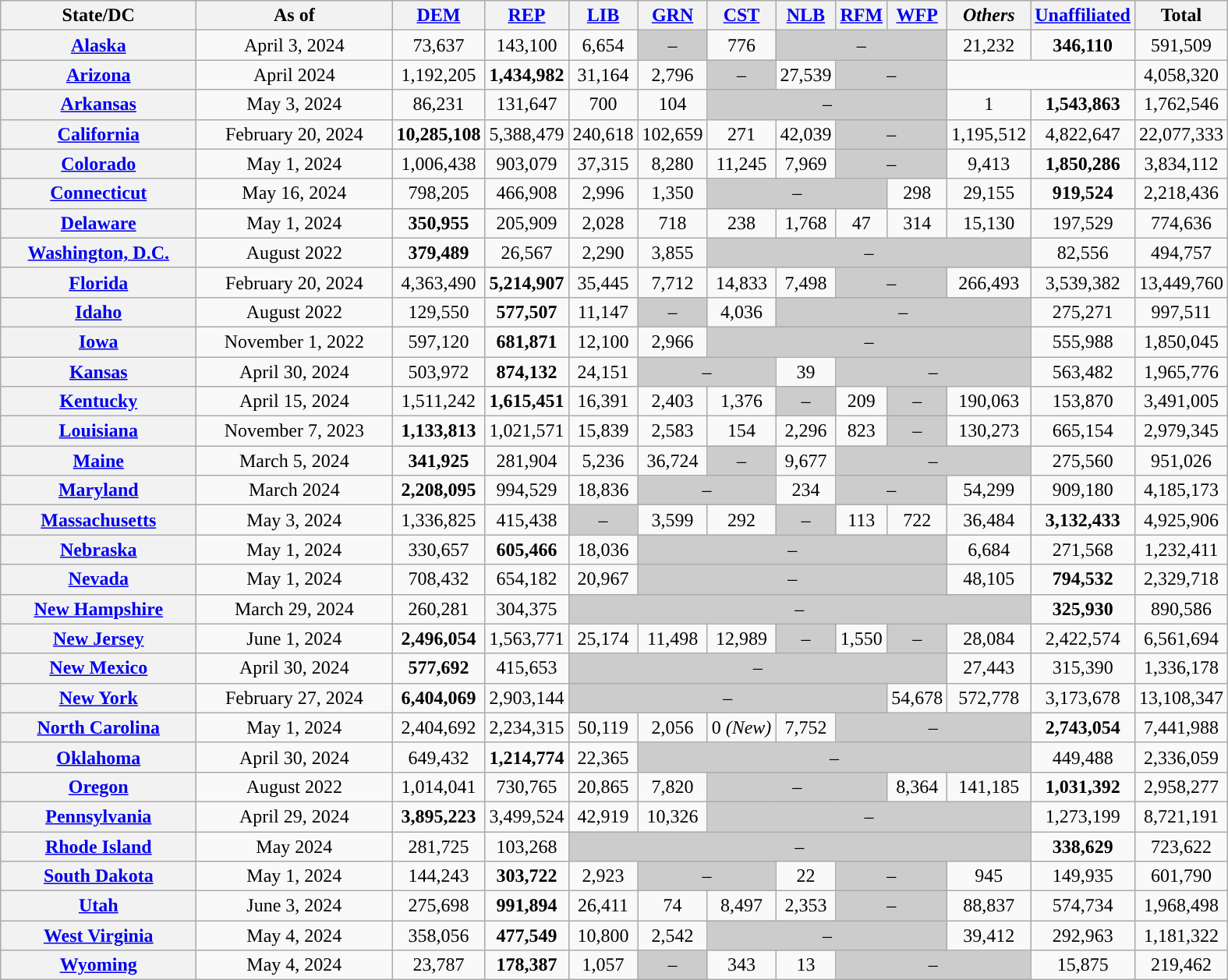<table class="wikitable sortable plainrowheaders" style="text-align: center;">
<tr>
<th scope="col" style=min-width:10em>State/DC</th>
<th scope="col" style=min-width:10em>As of</th>
<th scope="col"><a href='#'>DEM</a></th>
<th scope="col"><a href='#'>REP</a></th>
<th scope="col"><a href='#'>LIB</a></th>
<th scope="col"><a href='#'>GRN</a></th>
<th scope="col"><a href='#'>CST</a></th>
<th scope="col"><a href='#'>NLB</a></th>
<th scope="col"><a href='#'>RFM</a></th>
<th scope="col"><a href='#'>WFP</a></th>
<th scope="col"><em>Others</em></th>
<th scope="col"><a href='#'>Unaffiliated</a></th>
<th scope="col">Total</th>
</tr>
<tr>
<th scope="row"><a href='#'>Alaska</a></th>
<td>April 3, 2024</td>
<td>73,637</td>
<td>143,100</td>
<td>6,654</td>
<td style="background:#ccc;">–</td>
<td>776</td>
<td colspan=3 style="background:#ccc;">–</td>
<td>21,232</td>
<td><strong>346,110</strong></td>
<td>591,509</td>
</tr>
<tr>
<th scope="row"><a href='#'>Arizona</a></th>
<td>April 2024</td>
<td>1,192,205</td>
<td><strong>1,434,982</strong></td>
<td>31,164</td>
<td>2,796</td>
<td style="background:#ccc;">–</td>
<td>27,539</td>
<td colspan=2 style="background:#ccc;">–</td>
<td colspan=2></td>
<td>4,058,320</td>
</tr>
<tr>
<th scope="row"><a href='#'>Arkansas</a></th>
<td>May 3, 2024</td>
<td>86,231</td>
<td>131,647</td>
<td>700</td>
<td>104</td>
<td colspan=4 style="background:#ccc;">–</td>
<td>1</td>
<td><strong>1,543,863</strong></td>
<td>1,762,546</td>
</tr>
<tr>
<th scope="row"><a href='#'>California</a></th>
<td>February 20, 2024</td>
<td><strong>10,285,108</strong></td>
<td>5,388,479</td>
<td>240,618</td>
<td>102,659</td>
<td>271</td>
<td>42,039</td>
<td colspan=2 style="background:#ccc;">–</td>
<td>1,195,512</td>
<td>4,822,647</td>
<td>22,077,333</td>
</tr>
<tr>
<th scope="row"><a href='#'>Colorado</a></th>
<td>May 1, 2024</td>
<td>1,006,438</td>
<td>903,079</td>
<td>37,315</td>
<td>8,280</td>
<td>11,245</td>
<td>7,969</td>
<td colspan=2 style="background:#ccc;">–</td>
<td>9,413</td>
<td><strong>1,850,286</strong></td>
<td>3,834,112</td>
</tr>
<tr>
<th scope="row"><a href='#'>Connecticut</a></th>
<td>May 16, 2024</td>
<td>798,205</td>
<td>466,908</td>
<td>2,996</td>
<td>1,350</td>
<td colspan=3 style="background:#ccc;">–</td>
<td>298</td>
<td>29,155</td>
<td><strong>919,524</strong></td>
<td>2,218,436</td>
</tr>
<tr>
<th scope="row"><a href='#'>Delaware</a></th>
<td>May 1, 2024</td>
<td><strong>350,955</strong></td>
<td>205,909</td>
<td>2,028</td>
<td>718</td>
<td>238</td>
<td>1,768</td>
<td>47</td>
<td>314</td>
<td>15,130</td>
<td>197,529</td>
<td>774,636</td>
</tr>
<tr>
<th scope="row"><a href='#'>Washington, D.C.</a></th>
<td>August 2022</td>
<td><strong>379,489</strong></td>
<td>26,567</td>
<td>2,290</td>
<td>3,855</td>
<td colspan=5 style="background:#ccc;">–</td>
<td>82,556</td>
<td>494,757</td>
</tr>
<tr>
<th scope="row"><a href='#'>Florida</a></th>
<td>February 20, 2024</td>
<td>4,363,490</td>
<td><strong>5,214,907</strong></td>
<td>35,445</td>
<td>7,712</td>
<td>14,833</td>
<td>7,498</td>
<td colspan=2 style="background:#ccc;">–</td>
<td>266,493</td>
<td>3,539,382</td>
<td>13,449,760</td>
</tr>
<tr>
<th scope="row"><a href='#'>Idaho</a></th>
<td>August 2022</td>
<td>129,550</td>
<td><strong>577,507</strong></td>
<td>11,147</td>
<td style="background:#ccc;">–</td>
<td>4,036</td>
<td colspan=4 style="background:#ccc;">–</td>
<td>275,271</td>
<td>997,511</td>
</tr>
<tr>
<th scope="row"><a href='#'>Iowa</a></th>
<td>November 1, 2022</td>
<td>597,120</td>
<td><strong>681,871</strong></td>
<td>12,100</td>
<td>2,966</td>
<td colspan=5 style="background:#ccc;">–</td>
<td>555,988</td>
<td>1,850,045</td>
</tr>
<tr>
<th scope="row"><a href='#'>Kansas</a></th>
<td>April 30, 2024</td>
<td>503,972</td>
<td><strong>874,132</strong></td>
<td>24,151</td>
<td colspan=2 style="background:#ccc;">–</td>
<td>39</td>
<td colspan=3 style="background:#ccc;">–</td>
<td>563,482</td>
<td>1,965,776</td>
</tr>
<tr>
<th scope="row"><a href='#'>Kentucky</a></th>
<td>April 15, 2024</td>
<td>1,511,242</td>
<td><strong>1,615,451</strong></td>
<td>16,391</td>
<td>2,403</td>
<td>1,376</td>
<td colspan=1 style="background:#ccc;">–</td>
<td>209</td>
<td colspan=1 style="background:#ccc;">–</td>
<td>190,063</td>
<td>153,870</td>
<td>3,491,005</td>
</tr>
<tr>
<th scope="row"><a href='#'>Louisiana</a></th>
<td>November 7, 2023</td>
<td><strong>1,133,813</strong></td>
<td>1,021,571</td>
<td>15,839</td>
<td>2,583</td>
<td>154</td>
<td>2,296</td>
<td>823</td>
<td colspan=1 style="background:#ccc;">–</td>
<td>130,273</td>
<td>665,154</td>
<td>2,979,345</td>
</tr>
<tr>
<th scope="row"><a href='#'>Maine</a></th>
<td>March 5, 2024</td>
<td><strong>341,925</strong></td>
<td>281,904</td>
<td>5,236</td>
<td>36,724</td>
<td style="background:#ccc;">–</td>
<td>9,677</td>
<td colspan=3 style="background:#ccc;">–</td>
<td>275,560</td>
<td>951,026</td>
</tr>
<tr>
<th scope="row"><a href='#'>Maryland</a></th>
<td>March 2024</td>
<td><strong>2,208,095</strong></td>
<td>994,529</td>
<td>18,836</td>
<td colspan=2 style="background:#ccc;">–</td>
<td>234</td>
<td colspan=2 style="background:#ccc;">–</td>
<td>54,299</td>
<td>909,180</td>
<td>4,185,173</td>
</tr>
<tr>
<th scope="row"><a href='#'>Massachusetts</a></th>
<td>May 3, 2024</td>
<td>1,336,825</td>
<td>415,438</td>
<td colspan=1 style="background:#ccc;">–</td>
<td>3,599</td>
<td>292</td>
<td colspan=1 style="background:#ccc;">–</td>
<td>113</td>
<td>722</td>
<td>36,484</td>
<td><strong>3,132,433</strong></td>
<td>4,925,906</td>
</tr>
<tr>
<th scope="row"><a href='#'>Nebraska</a></th>
<td>May 1, 2024</td>
<td>330,657</td>
<td><strong>605,466</strong></td>
<td>18,036</td>
<td colspan=5 style="background:#ccc;">–</td>
<td>6,684</td>
<td>271,568</td>
<td>1,232,411</td>
</tr>
<tr>
<th scope="row"><a href='#'>Nevada</a></th>
<td>May 1, 2024</td>
<td>708,432</td>
<td>654,182</td>
<td>20,967</td>
<td colspan=5 style="background:#ccc;">–</td>
<td>48,105</td>
<td><strong>794,532</strong></td>
<td>2,329,718</td>
</tr>
<tr>
<th scope="row"><a href='#'>New Hampshire</a></th>
<td>March 29, 2024</td>
<td>260,281</td>
<td>304,375</td>
<td colspan=7 style="background:#ccc;">–</td>
<td><strong>325,930</strong></td>
<td>890,586</td>
</tr>
<tr>
<th scope="row"><a href='#'>New Jersey</a></th>
<td>June 1, 2024</td>
<td><strong>2,496,054</strong></td>
<td>1,563,771</td>
<td>25,174</td>
<td>11,498</td>
<td>12,989</td>
<td colspan=1 style="background:#ccc;">–</td>
<td>1,550</td>
<td colspan=1 style="background:#ccc;">–</td>
<td>28,084</td>
<td>2,422,574</td>
<td>6,561,694</td>
</tr>
<tr>
<th scope="row"><a href='#'>New Mexico</a></th>
<td>April 30, 2024</td>
<td><strong>577,692</strong></td>
<td>415,653</td>
<td colspan=6 style="background:#ccc;">–</td>
<td>27,443</td>
<td>315,390</td>
<td>1,336,178</td>
</tr>
<tr>
<th scope="row"><a href='#'>New York</a></th>
<td>February 27, 2024</td>
<td><strong>6,404,069</strong></td>
<td>2,903,144</td>
<td colspan=5 style="background:#ccc;">–</td>
<td>54,678</td>
<td>572,778</td>
<td>3,173,678</td>
<td>13,108,347</td>
</tr>
<tr>
<th scope="row"><a href='#'>North Carolina</a></th>
<td>May 1, 2024</td>
<td>2,404,692</td>
<td>2,234,315</td>
<td>50,119</td>
<td>2,056</td>
<td>0 <em>(New)</em></td>
<td>7,752</td>
<td colspan=3 style="background:#ccc;">–</td>
<td><strong>2,743,054</strong></td>
<td>7,441,988</td>
</tr>
<tr>
<th scope="row"><a href='#'>Oklahoma</a></th>
<td>April 30, 2024</td>
<td>649,432</td>
<td><strong>1,214,774</strong></td>
<td>22,365</td>
<td colspan=6 style="background:#ccc;">–</td>
<td>449,488</td>
<td>2,336,059</td>
</tr>
<tr>
<th scope="row"><a href='#'>Oregon</a></th>
<td>August 2022</td>
<td>1,014,041</td>
<td>730,765</td>
<td>20,865</td>
<td>7,820</td>
<td colspan=3 style="background:#ccc;">–</td>
<td>8,364</td>
<td>141,185</td>
<td><strong>1,031,392</strong></td>
<td>2,958,277</td>
</tr>
<tr>
<th scope="row"><a href='#'>Pennsylvania</a></th>
<td>April 29, 2024</td>
<td><strong>3,895,223</strong></td>
<td>3,499,524</td>
<td>42,919</td>
<td>10,326</td>
<td colspan=5 style="background:#ccc;">–</td>
<td>1,273,199</td>
<td>8,721,191</td>
</tr>
<tr>
<th scope="row"><a href='#'>Rhode Island</a></th>
<td>May 2024</td>
<td>281,725</td>
<td>103,268</td>
<td colspan=7 style="background:#ccc;">–</td>
<td><strong>338,629</strong></td>
<td>723,622</td>
</tr>
<tr>
<th scope="row"><a href='#'>South Dakota</a></th>
<td>May 1, 2024</td>
<td>144,243</td>
<td><strong>303,722</strong></td>
<td>2,923</td>
<td colspan=2 style="background:#ccc;">–</td>
<td>22</td>
<td colspan=2 style="background:#ccc;">–</td>
<td>945</td>
<td>149,935</td>
<td>601,790</td>
</tr>
<tr>
<th scope="row"><a href='#'>Utah</a></th>
<td>June 3, 2024</td>
<td>275,698</td>
<td><strong>991,894</strong></td>
<td>26,411</td>
<td>74</td>
<td>8,497</td>
<td>2,353</td>
<td colspan=2 style="background:#ccc;">–</td>
<td>88,837</td>
<td>574,734</td>
<td>1,968,498</td>
</tr>
<tr>
<th scope="row"><a href='#'>West Virginia</a></th>
<td>May 4, 2024</td>
<td>358,056</td>
<td><strong>477,549</strong></td>
<td>10,800</td>
<td>2,542</td>
<td colspan=4 style="background:#ccc;">–</td>
<td>39,412</td>
<td>292,963</td>
<td>1,181,322</td>
</tr>
<tr>
<th scope="row"><a href='#'>Wyoming</a></th>
<td>May 4, 2024</td>
<td>23,787</td>
<td><strong>178,387</strong></td>
<td>1,057</td>
<td style="background:#ccc;">–</td>
<td>343</td>
<td>13</td>
<td colspan=3 style="background:#ccc;">–</td>
<td>15,875</td>
<td>219,462</td>
</tr>
</table>
